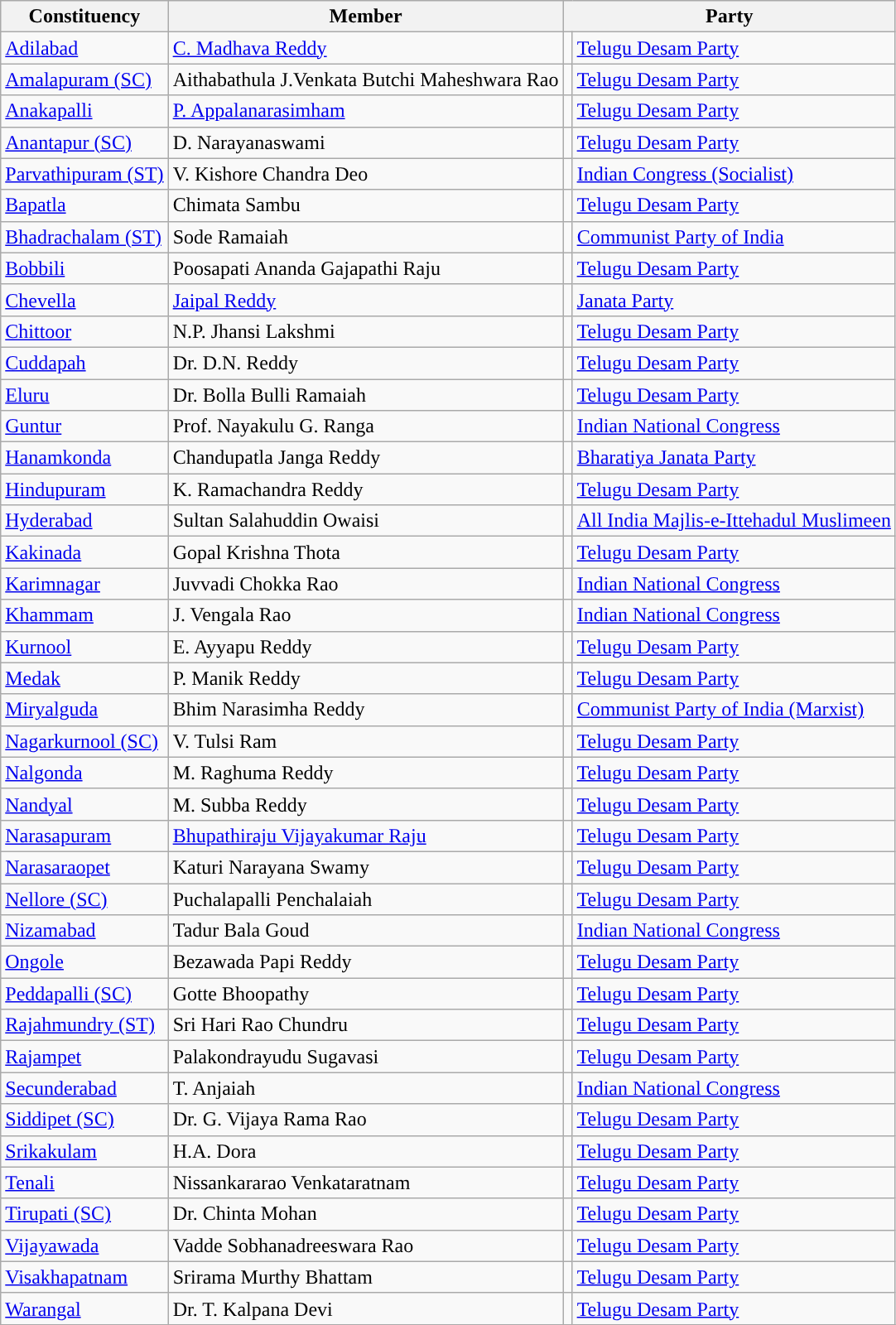<table class="wikitable sortable">
<tr>
<th>Constituency</th>
<th>Member</th>
<th colspan="2">Party</th>
</tr>
<tr>
<td><a href='#'>Adilabad</a></td>
<td><a href='#'>C. Madhava Reddy</a></td>
<td style="background-color: "></td>
<td><a href='#'>Telugu Desam Party</a></td>
</tr>
<tr>
<td><a href='#'>Amalapuram (SC)</a></td>
<td>Aithabathula J.Venkata Butchi Maheshwara Rao</td>
<td style="background-color: "></td>
<td><a href='#'>Telugu Desam Party</a></td>
</tr>
<tr>
<td><a href='#'>Anakapalli</a></td>
<td><a href='#'>P. Appalanarasimham</a></td>
<td style="background-color: "></td>
<td><a href='#'>Telugu Desam Party</a></td>
</tr>
<tr>
<td><a href='#'>Anantapur (SC)</a></td>
<td>D. Narayanaswami</td>
<td style="background-color: "></td>
<td><a href='#'>Telugu Desam Party</a></td>
</tr>
<tr>
<td><a href='#'>Parvathipuram (ST)</a></td>
<td>V. Kishore Chandra Deo</td>
<td style="background-color: "></td>
<td><a href='#'>Indian Congress (Socialist)</a></td>
</tr>
<tr>
<td><a href='#'>Bapatla</a></td>
<td>Chimata Sambu</td>
<td style="background-color: "></td>
<td><a href='#'>Telugu Desam Party</a></td>
</tr>
<tr>
<td><a href='#'>Bhadrachalam (ST)</a></td>
<td>Sode Ramaiah</td>
<td style="background-color: "></td>
<td><a href='#'>Communist Party of India</a></td>
</tr>
<tr>
<td><a href='#'>Bobbili</a></td>
<td>Poosapati Ananda Gajapathi Raju</td>
<td style="background-color: "></td>
<td><a href='#'>Telugu Desam Party</a></td>
</tr>
<tr>
<td><a href='#'>Chevella</a></td>
<td><a href='#'>Jaipal Reddy</a></td>
<td style="background-color: "></td>
<td><a href='#'>Janata Party</a></td>
</tr>
<tr>
<td><a href='#'>Chittoor</a></td>
<td>N.P. Jhansi Lakshmi</td>
<td style="background-color: "></td>
<td><a href='#'>Telugu Desam Party</a></td>
</tr>
<tr>
<td><a href='#'>Cuddapah</a></td>
<td>Dr. D.N. Reddy</td>
<td style="background-color: "></td>
<td><a href='#'>Telugu Desam Party</a></td>
</tr>
<tr>
<td><a href='#'>Eluru</a></td>
<td>Dr. Bolla Bulli Ramaiah</td>
<td style="background-color: "></td>
<td><a href='#'>Telugu Desam Party</a></td>
</tr>
<tr>
<td><a href='#'>Guntur</a></td>
<td>Prof. Nayakulu G. Ranga</td>
<td style="background-color: "></td>
<td><a href='#'>Indian National Congress</a></td>
</tr>
<tr>
<td><a href='#'>Hanamkonda</a></td>
<td>Chandupatla Janga Reddy</td>
<td style="background-color: "></td>
<td><a href='#'>Bharatiya Janata Party</a></td>
</tr>
<tr>
<td><a href='#'>Hindupuram</a></td>
<td>K. Ramachandra Reddy</td>
<td style="background-color: "></td>
<td><a href='#'>Telugu Desam Party</a></td>
</tr>
<tr>
<td><a href='#'>Hyderabad</a></td>
<td>Sultan Salahuddin Owaisi</td>
<td style="background-color: "></td>
<td><a href='#'>All India Majlis-e-Ittehadul Muslimeen</a></td>
</tr>
<tr>
<td><a href='#'>Kakinada</a></td>
<td>Gopal Krishna Thota</td>
<td style="background-color: "></td>
<td><a href='#'>Telugu Desam Party</a></td>
</tr>
<tr>
<td><a href='#'>Karimnagar</a></td>
<td>Juvvadi Chokka Rao</td>
<td style="background-color: "></td>
<td><a href='#'>Indian National Congress</a></td>
</tr>
<tr>
<td><a href='#'>Khammam</a></td>
<td>J. Vengala Rao</td>
<td style="background-color: "></td>
<td><a href='#'>Indian National Congress</a></td>
</tr>
<tr>
<td><a href='#'>Kurnool</a></td>
<td>E. Ayyapu Reddy</td>
<td style="background-color: "></td>
<td><a href='#'>Telugu Desam Party</a></td>
</tr>
<tr>
<td><a href='#'>Medak</a></td>
<td>P. Manik Reddy</td>
<td style="background-color: "></td>
<td><a href='#'>Telugu Desam Party</a></td>
</tr>
<tr>
<td><a href='#'>Miryalguda</a></td>
<td>Bhim Narasimha Reddy</td>
<td style="background-color: "></td>
<td><a href='#'>Communist Party of India (Marxist)</a></td>
</tr>
<tr>
<td><a href='#'>Nagarkurnool (SC)</a></td>
<td>V. Tulsi Ram</td>
<td style="background-color: "></td>
<td><a href='#'>Telugu Desam Party</a></td>
</tr>
<tr>
<td><a href='#'>Nalgonda</a></td>
<td>M. Raghuma Reddy</td>
<td style="background-color: "></td>
<td><a href='#'>Telugu Desam Party</a></td>
</tr>
<tr>
<td><a href='#'>Nandyal</a></td>
<td>M. Subba Reddy</td>
<td style="background-color: "></td>
<td><a href='#'>Telugu Desam Party</a></td>
</tr>
<tr>
<td><a href='#'>Narasapuram</a></td>
<td><a href='#'>Bhupathiraju Vijayakumar Raju</a></td>
<td style="background-color: "></td>
<td><a href='#'>Telugu Desam Party</a></td>
</tr>
<tr>
<td><a href='#'>Narasaraopet</a></td>
<td>Katuri Narayana Swamy</td>
<td style="background-color: "></td>
<td><a href='#'>Telugu Desam Party</a></td>
</tr>
<tr>
<td><a href='#'>Nellore (SC)</a></td>
<td>Puchalapalli Penchalaiah</td>
<td style="background-color: "></td>
<td><a href='#'>Telugu Desam Party</a></td>
</tr>
<tr>
<td><a href='#'>Nizamabad</a></td>
<td>Tadur Bala Goud</td>
<td style="background-color: "></td>
<td><a href='#'>Indian National Congress</a></td>
</tr>
<tr>
<td><a href='#'>Ongole</a></td>
<td>Bezawada Papi Reddy</td>
<td style="background-color: "></td>
<td><a href='#'>Telugu Desam Party</a></td>
</tr>
<tr>
<td><a href='#'>Peddapalli (SC)</a></td>
<td>Gotte Bhoopathy</td>
<td style="background-color: "></td>
<td><a href='#'>Telugu Desam Party</a></td>
</tr>
<tr>
<td><a href='#'>Rajahmundry (ST)</a></td>
<td>Sri Hari Rao Chundru</td>
<td style="background-color: "></td>
<td><a href='#'>Telugu Desam Party</a></td>
</tr>
<tr>
<td><a href='#'>Rajampet</a></td>
<td>Palakondrayudu Sugavasi</td>
<td style="background-color: "></td>
<td><a href='#'>Telugu Desam Party</a></td>
</tr>
<tr>
<td><a href='#'>Secunderabad</a></td>
<td>T. Anjaiah</td>
<td style="background-color: "></td>
<td><a href='#'>Indian National Congress</a></td>
</tr>
<tr>
<td><a href='#'>Siddipet (SC)</a></td>
<td>Dr. G. Vijaya Rama Rao</td>
<td style="background-color: "></td>
<td><a href='#'>Telugu Desam Party</a></td>
</tr>
<tr>
<td><a href='#'>Srikakulam</a></td>
<td>H.A. Dora</td>
<td style="background-color: "></td>
<td><a href='#'>Telugu Desam Party</a></td>
</tr>
<tr>
<td><a href='#'>Tenali</a></td>
<td>Nissankararao Venkataratnam</td>
<td style="background-color: "></td>
<td><a href='#'>Telugu Desam Party</a></td>
</tr>
<tr>
<td><a href='#'>Tirupati (SC)</a></td>
<td>Dr. Chinta Mohan</td>
<td style="background-color: "></td>
<td><a href='#'>Telugu Desam Party</a></td>
</tr>
<tr>
<td><a href='#'>Vijayawada</a></td>
<td>Vadde Sobhanadreeswara Rao</td>
<td style="background-color: "></td>
<td><a href='#'>Telugu Desam Party</a></td>
</tr>
<tr>
<td><a href='#'>Visakhapatnam</a></td>
<td>Srirama Murthy Bhattam</td>
<td style="background-color: "></td>
<td><a href='#'>Telugu Desam Party</a></td>
</tr>
<tr>
<td><a href='#'>Warangal</a></td>
<td>Dr. T. Kalpana Devi</td>
<td style="background-color: "></td>
<td><a href='#'>Telugu Desam Party</a></td>
</tr>
<tr>
</tr>
</table>
